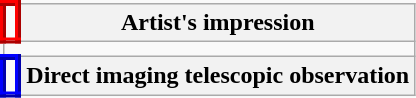<table class="wikitable">
<tr>
<td style="border:4px ridge red;"></td>
<th>Artist's impression</th>
</tr>
<tr>
<td colspan="2"></td>
</tr>
<tr>
<td style="border:4px ridge blue;"></td>
<th>Direct imaging telescopic observation</th>
</tr>
</table>
